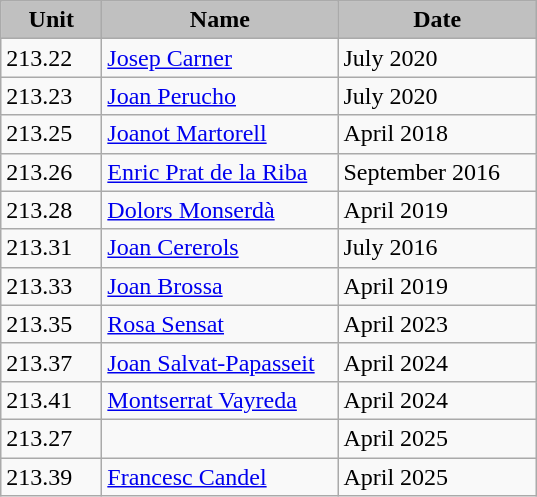<table class=wikitable>
<tr>
<th width="60 px" style="background:Silver; color:Black">Unit</th>
<th width="150 px" style="background:Silver; color:Black">Name</th>
<th width="125 px" style="background:Silver; color:Black">Date</th>
</tr>
<tr>
<td>213.22</td>
<td><a href='#'>Josep Carner</a></td>
<td>July 2020</td>
</tr>
<tr>
<td>213.23</td>
<td><a href='#'>Joan Perucho</a></td>
<td>July 2020</td>
</tr>
<tr>
<td>213.25</td>
<td><a href='#'>Joanot Martorell</a></td>
<td>April 2018</td>
</tr>
<tr>
<td>213.26</td>
<td><a href='#'>Enric Prat de la Riba</a></td>
<td>September 2016</td>
</tr>
<tr>
<td>213.28</td>
<td><a href='#'>Dolors Monserdà</a></td>
<td>April 2019</td>
</tr>
<tr>
<td>213.31</td>
<td><a href='#'>Joan Cererols</a></td>
<td>July 2016</td>
</tr>
<tr>
<td>213.33</td>
<td><a href='#'>Joan Brossa</a></td>
<td>April 2019</td>
</tr>
<tr>
<td>213.35</td>
<td><a href='#'>Rosa Sensat</a></td>
<td>April 2023</td>
</tr>
<tr>
<td>213.37</td>
<td><a href='#'>Joan Salvat-Papasseit</a></td>
<td>April 2024</td>
</tr>
<tr>
<td>213.41</td>
<td><a href='#'>Montserrat Vayreda</a></td>
<td>April 2024</td>
</tr>
<tr>
<td>213.27</td>
<td></td>
<td>April 2025</td>
</tr>
<tr>
<td>213.39</td>
<td><a href='#'>Francesc Candel</a></td>
<td>April 2025</td>
</tr>
</table>
